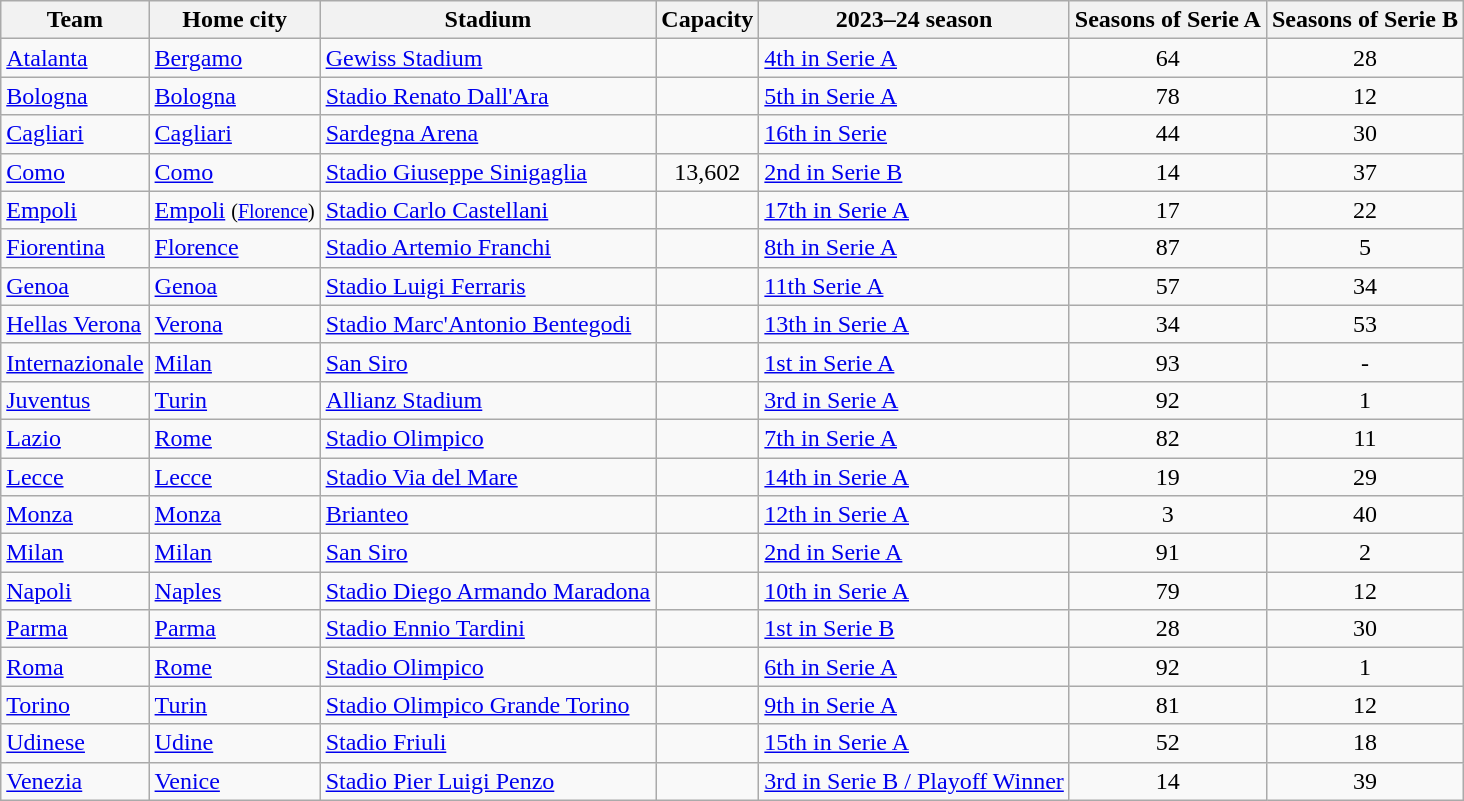<table class="wikitable sortable">
<tr>
<th>Team</th>
<th>Home city</th>
<th>Stadium</th>
<th>Capacity</th>
<th>2023–24 season</th>
<th>Seasons of Serie A</th>
<th>Seasons of Serie B</th>
</tr>
<tr>
<td><a href='#'>Atalanta</a></td>
<td><a href='#'>Bergamo</a></td>
<td><a href='#'>Gewiss Stadium</a></td>
<td style="text-align:center;"></td>
<td><a href='#'>4th in Serie A</a></td>
<td style="text-align:center;">64</td>
<td style="text-align:center;">28</td>
</tr>
<tr>
<td><a href='#'>Bologna</a></td>
<td><a href='#'>Bologna</a></td>
<td><a href='#'>Stadio Renato Dall'Ara</a></td>
<td style="text-align:center;"></td>
<td><a href='#'>5th in Serie A</a></td>
<td style="text-align:center;">78</td>
<td style="text-align:center;">12</td>
</tr>
<tr>
<td><a href='#'>Cagliari</a></td>
<td><a href='#'>Cagliari</a></td>
<td><a href='#'>Sardegna Arena</a></td>
<td style="text-align:center;"></td>
<td><a href='#'>16th in Serie</a></td>
<td style="text-align:center;">44</td>
<td style="text-align:center;">30</td>
</tr>
<tr>
<td><a href='#'>Como</a></td>
<td><a href='#'>Como</a></td>
<td><a href='#'>Stadio Giuseppe Sinigaglia</a></td>
<td style="text-align:center;">13,602</td>
<td><a href='#'>2nd in Serie B</a></td>
<td style="text-align:center;">14</td>
<td style="text-align:center;">37</td>
</tr>
<tr>
<td><a href='#'>Empoli</a></td>
<td><a href='#'>Empoli</a> <small>(<a href='#'>Florence</a>)</small></td>
<td><a href='#'>Stadio Carlo Castellani</a></td>
<td style="text-align:center;"></td>
<td><a href='#'>17th in Serie A</a></td>
<td style="text-align:center;">17</td>
<td style="text-align:center;">22</td>
</tr>
<tr>
<td><a href='#'>Fiorentina</a></td>
<td><a href='#'>Florence</a></td>
<td><a href='#'>Stadio Artemio Franchi</a></td>
<td style="text-align:center;"></td>
<td><a href='#'>8th in Serie A</a></td>
<td style="text-align:center;">87</td>
<td style="text-align:center;">5</td>
</tr>
<tr>
<td><a href='#'>Genoa</a></td>
<td><a href='#'>Genoa</a></td>
<td><a href='#'>Stadio Luigi Ferraris</a></td>
<td style="text-align:center;"></td>
<td><a href='#'>11th Serie A</a></td>
<td style="text-align:center;">57</td>
<td style="text-align:center;">34</td>
</tr>
<tr>
<td><a href='#'>Hellas Verona</a></td>
<td><a href='#'>Verona</a></td>
<td><a href='#'>Stadio Marc'Antonio Bentegodi</a></td>
<td style="text-align:center;"></td>
<td><a href='#'>13th in Serie A</a></td>
<td style="text-align:center;">34</td>
<td style="text-align:center;">53</td>
</tr>
<tr>
<td><a href='#'>Internazionale</a></td>
<td><a href='#'>Milan</a></td>
<td><a href='#'>San Siro</a></td>
<td style="text-align:center;"></td>
<td><a href='#'>1st in Serie A</a></td>
<td style="text-align:center;">93</td>
<td style="text-align:center;">-</td>
</tr>
<tr>
<td><a href='#'>Juventus</a></td>
<td><a href='#'>Turin</a></td>
<td><a href='#'>Allianz Stadium</a></td>
<td style="text-align:center;"></td>
<td><a href='#'>3rd in Serie A</a></td>
<td style="text-align:center;">92</td>
<td style="text-align:center;">1</td>
</tr>
<tr>
<td><a href='#'>Lazio</a></td>
<td><a href='#'>Rome</a></td>
<td><a href='#'>Stadio Olimpico</a></td>
<td style="text-align:center;"></td>
<td><a href='#'>7th in Serie A</a></td>
<td style="text-align:center;">82</td>
<td style="text-align:center;">11</td>
</tr>
<tr>
<td><a href='#'>Lecce</a></td>
<td><a href='#'>Lecce</a></td>
<td><a href='#'>Stadio Via del Mare</a></td>
<td style="text-align:center;"></td>
<td><a href='#'>14th in Serie A</a></td>
<td style="text-align:center;">19</td>
<td style="text-align:center;">29</td>
</tr>
<tr>
<td><a href='#'>Monza</a></td>
<td><a href='#'>Monza</a></td>
<td><a href='#'>Brianteo</a></td>
<td style="text-align:center;"></td>
<td><a href='#'>12th in Serie A</a></td>
<td style="text-align:center;">3</td>
<td style="text-align:center;">40</td>
</tr>
<tr>
<td><a href='#'>Milan</a></td>
<td><a href='#'>Milan</a></td>
<td><a href='#'>San Siro</a></td>
<td style="text-align:center;"></td>
<td><a href='#'>2nd in Serie A</a></td>
<td style="text-align:center;">91</td>
<td style="text-align:center;">2</td>
</tr>
<tr>
<td><a href='#'>Napoli</a></td>
<td><a href='#'>Naples</a></td>
<td><a href='#'>Stadio Diego Armando Maradona</a></td>
<td style="text-align:center;"></td>
<td><a href='#'>10th in Serie A</a></td>
<td style="text-align:center;">79</td>
<td style="text-align:center;">12</td>
</tr>
<tr>
<td><a href='#'>Parma</a></td>
<td><a href='#'>Parma</a></td>
<td><a href='#'>Stadio Ennio Tardini</a></td>
<td style="text-align:center;"></td>
<td><a href='#'>1st in Serie B</a></td>
<td style="text-align:center;">28</td>
<td style="text-align:center;">30</td>
</tr>
<tr>
<td><a href='#'>Roma</a></td>
<td><a href='#'>Rome</a></td>
<td><a href='#'>Stadio Olimpico</a></td>
<td style="text-align:center;"></td>
<td><a href='#'>6th in Serie A</a></td>
<td style="text-align:center;">92</td>
<td style="text-align:center;">1</td>
</tr>
<tr>
<td><a href='#'>Torino</a></td>
<td><a href='#'>Turin</a></td>
<td><a href='#'>Stadio Olimpico Grande Torino</a></td>
<td style="text-align:center;"></td>
<td><a href='#'>9th in Serie A</a></td>
<td style="text-align:center;">81</td>
<td style="text-align:center;">12</td>
</tr>
<tr>
<td><a href='#'>Udinese</a></td>
<td><a href='#'>Udine</a></td>
<td><a href='#'>Stadio Friuli</a></td>
<td style="text-align:center;"></td>
<td><a href='#'>15th in Serie A</a></td>
<td style="text-align:center;">52</td>
<td style="text-align:center;">18</td>
</tr>
<tr>
<td><a href='#'>Venezia</a></td>
<td><a href='#'>Venice</a></td>
<td><a href='#'>Stadio Pier Luigi Penzo</a></td>
<td style="text-align:center;"></td>
<td><a href='#'>3rd in Serie B / Playoff Winner</a></td>
<td style="text-align:center;">14</td>
<td style="text-align:center;">39</td>
</tr>
</table>
